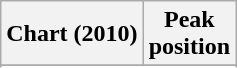<table class="wikitable sortable plainrowheaders" style="text-align:center">
<tr>
<th scope="col">Chart (2010)</th>
<th scope="col">Peak<br>position</th>
</tr>
<tr>
</tr>
<tr>
</tr>
<tr>
</tr>
</table>
